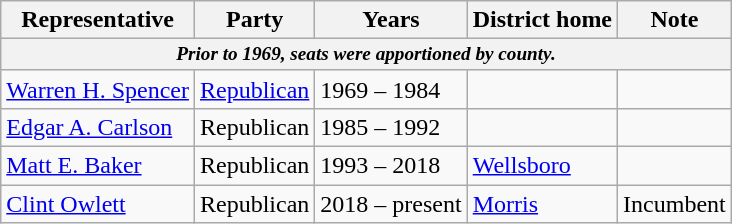<table class=wikitable>
<tr valign=bottom>
<th>Representative</th>
<th>Party</th>
<th>Years</th>
<th>District home</th>
<th>Note</th>
</tr>
<tr>
<th colspan=5 style="font-size: 80%;"><em>Prior to 1969, seats were apportioned by county.</em></th>
</tr>
<tr>
<td><a href='#'>Warren H. Spencer</a></td>
<td><a href='#'>Republican</a></td>
<td>1969 – 1984</td>
<td></td>
<td></td>
</tr>
<tr>
<td><a href='#'>Edgar A. Carlson</a></td>
<td>Republican</td>
<td>1985 – 1992</td>
<td></td>
<td></td>
</tr>
<tr>
<td><a href='#'>Matt E. Baker</a></td>
<td>Republican</td>
<td>1993 – 2018</td>
<td><a href='#'>Wellsboro</a></td>
<td></td>
</tr>
<tr>
<td><a href='#'>Clint Owlett</a></td>
<td>Republican</td>
<td>2018 – present</td>
<td><a href='#'>Morris</a></td>
<td>Incumbent</td>
</tr>
</table>
